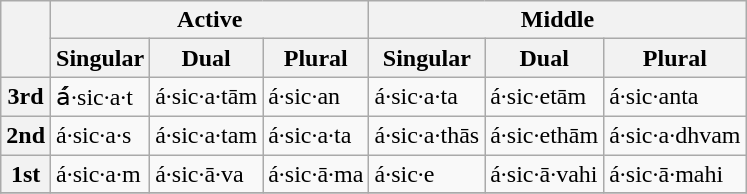<table class="wikitable" border="1">
<tr>
<th rowspan="2"></th>
<th colspan="3">Active</th>
<th colspan="3">Middle</th>
</tr>
<tr>
<th>Singular</th>
<th>Dual</th>
<th>Plural</th>
<th>Singular</th>
<th>Dual</th>
<th>Plural</th>
</tr>
<tr>
<th>3rd</th>
<td>á́·sic·a·t</td>
<td>á·sic·a·tām</td>
<td>á·sic·an</td>
<td>á·sic·a·ta</td>
<td>á·sic·etām</td>
<td>á·sic·anta</td>
</tr>
<tr>
<th>2nd</th>
<td>á·sic·a·s</td>
<td>á·sic·a·tam</td>
<td>á·sic·a·ta</td>
<td>á·sic·a·thās</td>
<td>á·sic·ethām</td>
<td>á·sic·a·dhvam</td>
</tr>
<tr>
<th>1st</th>
<td>á·sic·a·m</td>
<td>á·sic·ā·va</td>
<td>á·sic·ā·ma</td>
<td>á·sic·e</td>
<td>á·sic·ā·vahi</td>
<td>á·sic·ā·mahi</td>
</tr>
<tr>
</tr>
</table>
